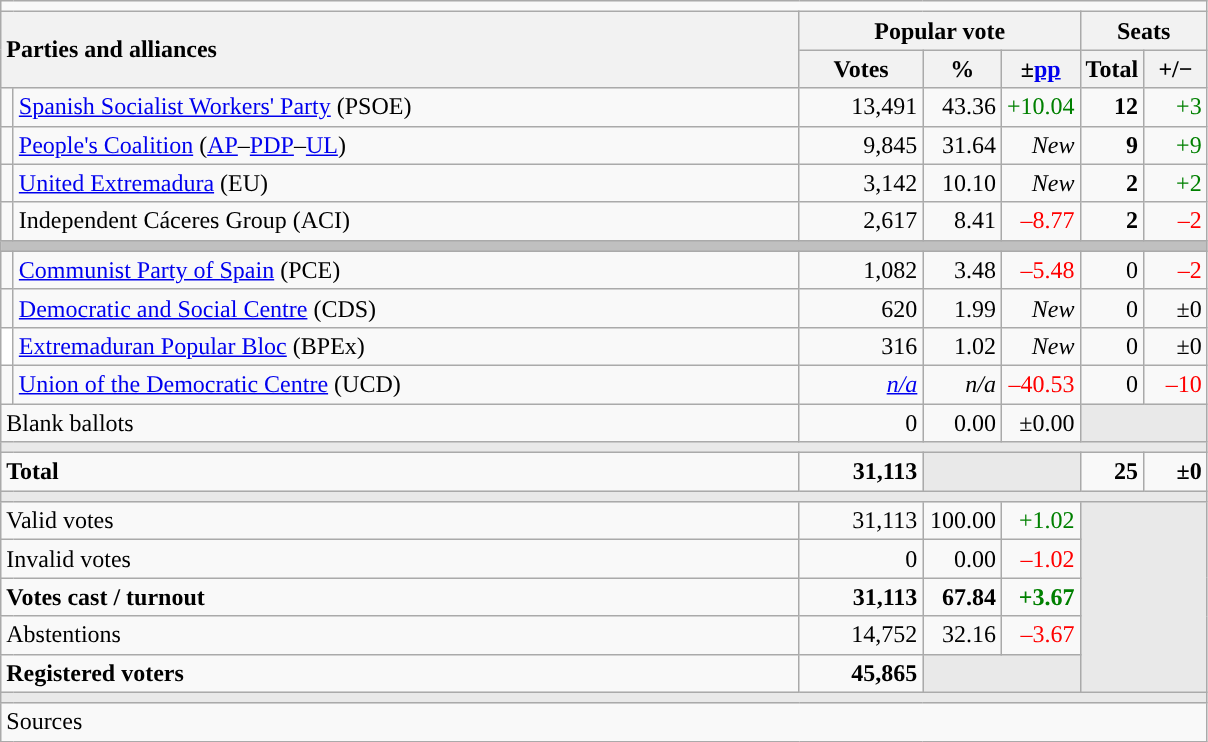<table class="wikitable" style="text-align:right;">
<tr>
<td colspan="7"></td>
</tr>
<tr>
<th style="text-align:left;" rowspan="2" colspan="2" width="525">Parties and alliances</th>
<th colspan="3">Popular vote</th>
<th colspan="2">Seats</th>
</tr>
<tr>
<th width="75">Votes</th>
<th width="45">%</th>
<th width="45">±<a href='#'>pp</a></th>
<th width="35">Total</th>
<th width="35">+/−</th>
</tr>
<tr>
<td width="1" style="color:inherit;background:"></td>
<td align="left"><a href='#'>Spanish Socialist Workers' Party</a> (PSOE)</td>
<td>13,491</td>
<td>43.36</td>
<td style="color:green;">+10.04</td>
<td><strong>12</strong></td>
<td style="color:green;">+3</td>
</tr>
<tr>
<td style="color:inherit;background:"></td>
<td align="left"><a href='#'>People's Coalition</a> (<a href='#'>AP</a>–<a href='#'>PDP</a>–<a href='#'>UL</a>)</td>
<td>9,845</td>
<td>31.64</td>
<td><em>New</em></td>
<td><strong>9</strong></td>
<td style="color:green;">+9</td>
</tr>
<tr>
<td style="color:inherit;background:"></td>
<td align="left"><a href='#'>United Extremadura</a> (EU)</td>
<td>3,142</td>
<td>10.10</td>
<td><em>New</em></td>
<td><strong>2</strong></td>
<td style="color:green;">+2</td>
</tr>
<tr>
<td style="color:inherit;background:"></td>
<td align="left">Independent Cáceres Group (ACI)</td>
<td>2,617</td>
<td>8.41</td>
<td style="color:red;">–8.77</td>
<td><strong>2</strong></td>
<td style="color:red;">–2</td>
</tr>
<tr>
<td colspan="7" bgcolor="#C0C0C0"></td>
</tr>
<tr>
<td style="color:inherit;background:"></td>
<td align="left"><a href='#'>Communist Party of Spain</a> (PCE)</td>
<td>1,082</td>
<td>3.48</td>
<td style="color:red;">–5.48</td>
<td>0</td>
<td style="color:red;">–2</td>
</tr>
<tr>
<td style="color:inherit;background:"></td>
<td align="left"><a href='#'>Democratic and Social Centre</a> (CDS)</td>
<td>620</td>
<td>1.99</td>
<td><em>New</em></td>
<td>0</td>
<td>±0</td>
</tr>
<tr>
<td bgcolor="white"></td>
<td align="left"><a href='#'>Extremaduran Popular Bloc</a> (BPEx)</td>
<td>316</td>
<td>1.02</td>
<td><em>New</em></td>
<td>0</td>
<td>±0</td>
</tr>
<tr>
<td style="color:inherit;background:"></td>
<td align="left"><a href='#'>Union of the Democratic Centre</a> (UCD)</td>
<td><em><a href='#'>n/a</a></em></td>
<td><em>n/a</em></td>
<td style="color:red;">–40.53</td>
<td>0</td>
<td style="color:red;">–10</td>
</tr>
<tr>
<td align="left" colspan="2">Blank ballots</td>
<td>0</td>
<td>0.00</td>
<td>±0.00</td>
<td bgcolor="#E9E9E9" colspan="2"></td>
</tr>
<tr>
<td colspan="7" bgcolor="#E9E9E9"></td>
</tr>
<tr style="font-weight:bold;">
<td align="left" colspan="2">Total</td>
<td>31,113</td>
<td bgcolor="#E9E9E9" colspan="2"></td>
<td>25</td>
<td>±0</td>
</tr>
<tr>
<td colspan="7" bgcolor="#E9E9E9"></td>
</tr>
<tr>
<td align="left" colspan="2">Valid votes</td>
<td>31,113</td>
<td>100.00</td>
<td style="color:green;">+1.02</td>
<td bgcolor="#E9E9E9" colspan="2" rowspan="5"></td>
</tr>
<tr>
<td align="left" colspan="2">Invalid votes</td>
<td>0</td>
<td>0.00</td>
<td style="color:red;">–1.02</td>
</tr>
<tr style="font-weight:bold;">
<td align="left" colspan="2">Votes cast / turnout</td>
<td>31,113</td>
<td>67.84</td>
<td style="color:green;">+3.67</td>
</tr>
<tr>
<td align="left" colspan="2">Abstentions</td>
<td>14,752</td>
<td>32.16</td>
<td style="color:red;">–3.67</td>
</tr>
<tr style="font-weight:bold;">
<td align="left" colspan="2">Registered voters</td>
<td>45,865</td>
<td bgcolor="#E9E9E9" colspan="2"></td>
</tr>
<tr>
<td colspan="7" bgcolor="#E9E9E9"></td>
</tr>
<tr>
<td align="left" colspan="7">Sources</td>
</tr>
</table>
